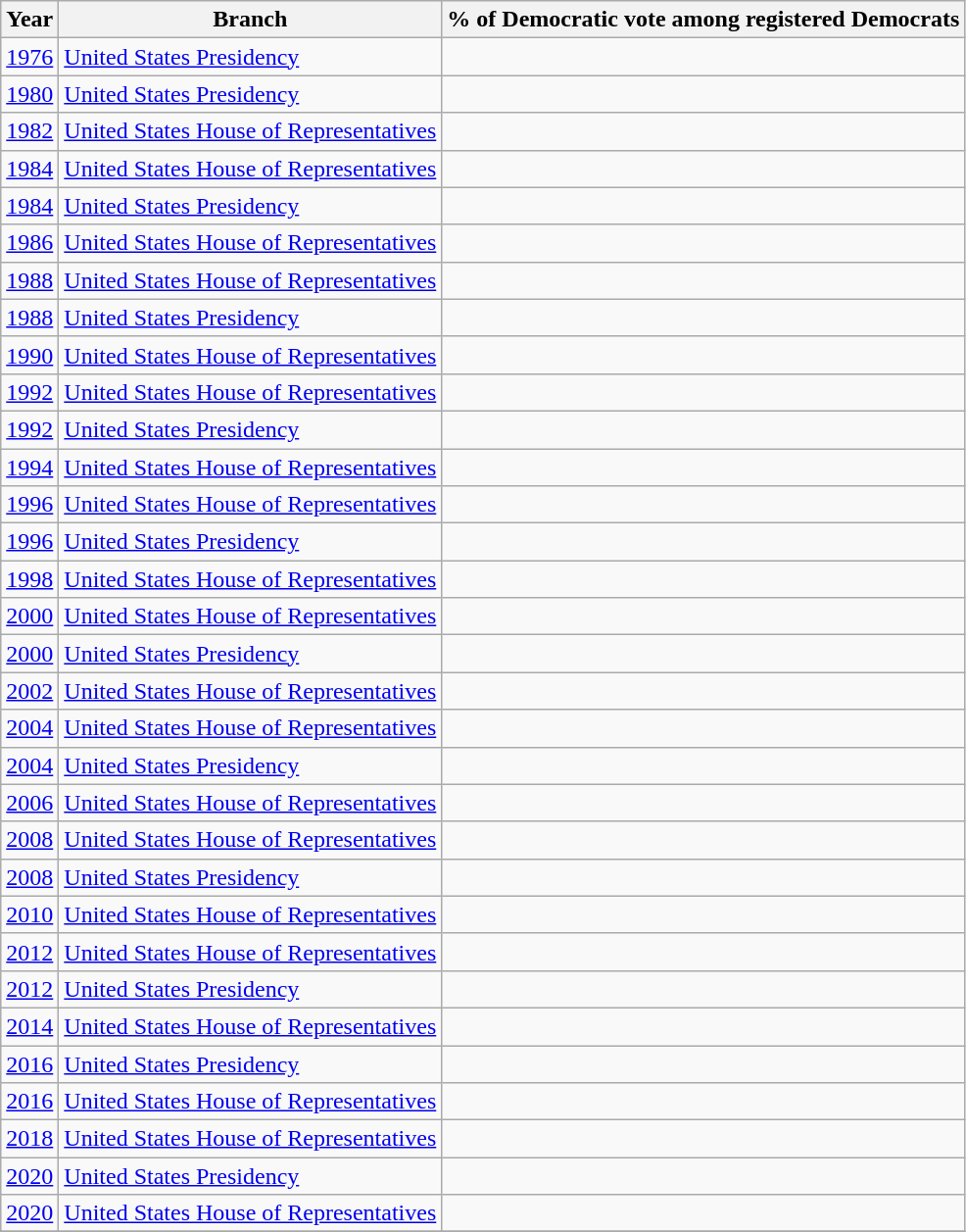<table class="wikitable sortable collapsible">
<tr>
<th>Year</th>
<th>Branch</th>
<th colspan="2">% of Democratic vote among registered Democrats</th>
</tr>
<tr>
<td><a href='#'>1976</a></td>
<td><a href='#'>United States Presidency</a></td>
<td align=right></td>
</tr>
<tr>
<td><a href='#'>1980</a></td>
<td><a href='#'>United States Presidency</a></td>
<td align=right></td>
</tr>
<tr>
<td><a href='#'>1982</a></td>
<td><a href='#'>United States House of Representatives</a></td>
<td align=right></td>
</tr>
<tr>
<td><a href='#'>1984</a></td>
<td><a href='#'>United States House of Representatives</a></td>
<td align=right></td>
</tr>
<tr>
<td><a href='#'>1984</a></td>
<td><a href='#'>United States Presidency</a></td>
<td align=right></td>
</tr>
<tr>
<td><a href='#'>1986</a></td>
<td><a href='#'>United States House of Representatives</a></td>
<td align=right></td>
</tr>
<tr>
<td><a href='#'>1988</a></td>
<td><a href='#'>United States House of Representatives</a></td>
<td align=right></td>
</tr>
<tr>
<td><a href='#'>1988</a></td>
<td><a href='#'>United States Presidency</a></td>
<td align=right></td>
</tr>
<tr>
<td><a href='#'>1990</a></td>
<td><a href='#'>United States House of Representatives</a></td>
<td align=right></td>
</tr>
<tr>
<td><a href='#'>1992</a></td>
<td><a href='#'>United States House of Representatives</a></td>
<td align=right></td>
</tr>
<tr>
<td><a href='#'>1992</a></td>
<td><a href='#'>United States Presidency</a></td>
<td align=right></td>
</tr>
<tr>
<td><a href='#'>1994</a></td>
<td><a href='#'>United States House of Representatives</a></td>
<td align=right></td>
</tr>
<tr>
<td><a href='#'>1996</a></td>
<td><a href='#'>United States House of Representatives</a></td>
<td align=right></td>
</tr>
<tr>
<td><a href='#'>1996</a></td>
<td><a href='#'>United States Presidency</a></td>
<td align=right></td>
</tr>
<tr>
<td><a href='#'>1998</a></td>
<td><a href='#'>United States House of Representatives</a></td>
<td align=right></td>
</tr>
<tr>
<td><a href='#'>2000</a></td>
<td><a href='#'>United States House of Representatives</a></td>
<td align=right></td>
</tr>
<tr>
<td><a href='#'>2000</a></td>
<td><a href='#'>United States Presidency</a></td>
<td align=right></td>
</tr>
<tr>
<td><a href='#'>2002</a></td>
<td><a href='#'>United States House of Representatives</a></td>
<td align=right></td>
</tr>
<tr>
<td><a href='#'>2004</a></td>
<td><a href='#'>United States House of Representatives</a></td>
<td align=right></td>
</tr>
<tr>
<td><a href='#'>2004</a></td>
<td><a href='#'>United States Presidency</a></td>
<td align=right></td>
</tr>
<tr>
<td><a href='#'>2006</a></td>
<td><a href='#'>United States House of Representatives</a></td>
<td align=right></td>
</tr>
<tr>
<td><a href='#'>2008</a></td>
<td><a href='#'>United States House of Representatives</a></td>
<td align=right></td>
</tr>
<tr>
<td><a href='#'>2008</a></td>
<td><a href='#'>United States Presidency</a></td>
<td align=right></td>
</tr>
<tr>
<td><a href='#'>2010</a></td>
<td><a href='#'>United States House of Representatives</a></td>
<td align=right></td>
</tr>
<tr>
<td><a href='#'>2012</a></td>
<td><a href='#'>United States House of Representatives</a></td>
<td align=right></td>
</tr>
<tr>
<td><a href='#'>2012</a></td>
<td><a href='#'>United States Presidency</a></td>
<td align=right></td>
</tr>
<tr>
<td><a href='#'>2014</a></td>
<td><a href='#'>United States House of Representatives</a></td>
<td align=right></td>
</tr>
<tr>
<td><a href='#'>2016</a></td>
<td><a href='#'>United States Presidency</a></td>
<td align=right></td>
</tr>
<tr>
<td><a href='#'>2016</a></td>
<td><a href='#'>United States House of Representatives</a></td>
<td align=right></td>
</tr>
<tr>
<td><a href='#'>2018</a></td>
<td><a href='#'>United States House of Representatives</a></td>
<td align=right></td>
</tr>
<tr>
<td><a href='#'>2020</a></td>
<td><a href='#'>United States Presidency</a></td>
<td align=right></td>
</tr>
<tr>
<td><a href='#'>2020</a></td>
<td><a href='#'>United States House of Representatives</a></td>
<td align=right></td>
</tr>
<tr>
</tr>
</table>
